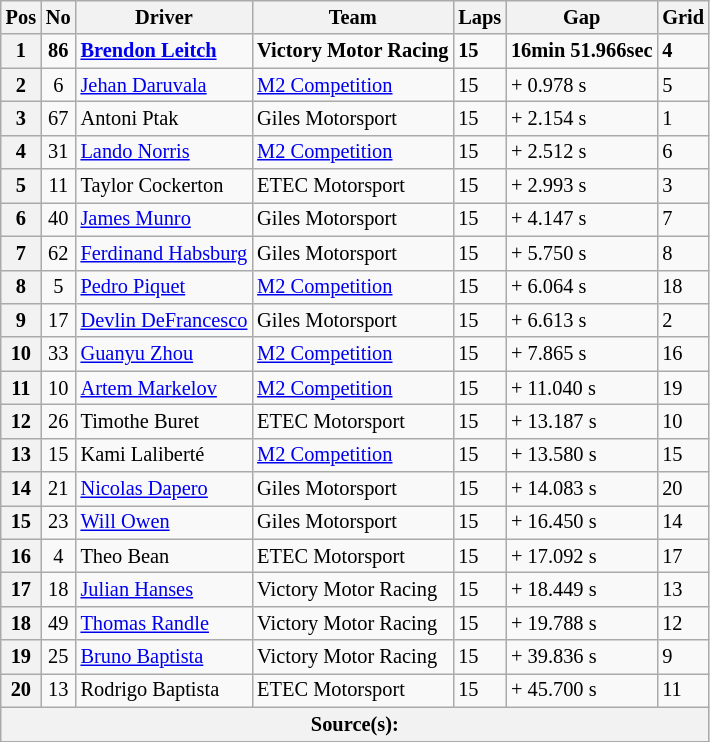<table class="wikitable" style="font-size: 85%;">
<tr>
<th>Pos</th>
<th>No</th>
<th>Driver</th>
<th>Team</th>
<th>Laps</th>
<th>Gap</th>
<th>Grid</th>
</tr>
<tr>
<th>1</th>
<td align=center><strong>86</strong></td>
<td> <strong><a href='#'>Brendon Leitch</a></strong></td>
<td><strong>Victory Motor Racing</strong></td>
<td><strong>15</strong></td>
<td><strong>16min 51.966sec</strong></td>
<td><strong>4</strong></td>
</tr>
<tr>
<th>2</th>
<td align=center>6</td>
<td> <a href='#'>Jehan Daruvala</a></td>
<td><a href='#'>M2 Competition</a></td>
<td>15</td>
<td>+ 0.978 s</td>
<td>5</td>
</tr>
<tr>
<th>3</th>
<td align=center>67</td>
<td> Antoni Ptak</td>
<td>Giles Motorsport</td>
<td>15</td>
<td>+ 2.154 s</td>
<td>1</td>
</tr>
<tr>
<th>4</th>
<td align=center>31</td>
<td> <a href='#'>Lando Norris</a></td>
<td><a href='#'>M2 Competition</a></td>
<td>15</td>
<td>+ 2.512 s</td>
<td>6</td>
</tr>
<tr>
<th>5</th>
<td align=center>11</td>
<td> Taylor Cockerton</td>
<td>ETEC Motorsport</td>
<td>15</td>
<td>+ 2.993 s</td>
<td>3</td>
</tr>
<tr>
<th>6</th>
<td align=center>40</td>
<td> <a href='#'>James Munro</a></td>
<td>Giles Motorsport</td>
<td>15</td>
<td>+ 4.147 s</td>
<td>7</td>
</tr>
<tr>
<th>7</th>
<td align=center>62</td>
<td> <a href='#'>Ferdinand Habsburg</a></td>
<td>Giles Motorsport</td>
<td>15</td>
<td>+ 5.750 s</td>
<td>8</td>
</tr>
<tr>
<th>8</th>
<td align=center>5</td>
<td> <a href='#'>Pedro Piquet</a></td>
<td><a href='#'>M2 Competition</a></td>
<td>15</td>
<td>+ 6.064 s</td>
<td>18</td>
</tr>
<tr>
<th>9</th>
<td align=center>17</td>
<td> <a href='#'>Devlin DeFrancesco</a></td>
<td>Giles Motorsport</td>
<td>15</td>
<td>+ 6.613 s</td>
<td>2</td>
</tr>
<tr>
<th>10</th>
<td align=center>33</td>
<td> <a href='#'>Guanyu Zhou</a></td>
<td><a href='#'>M2 Competition</a></td>
<td>15</td>
<td>+ 7.865 s</td>
<td>16</td>
</tr>
<tr>
<th>11</th>
<td align=center>10</td>
<td> <a href='#'>Artem Markelov</a></td>
<td><a href='#'>M2 Competition</a></td>
<td>15</td>
<td>+ 11.040 s</td>
<td>19</td>
</tr>
<tr>
<th>12</th>
<td align=center>26</td>
<td> Timothe Buret</td>
<td>ETEC Motorsport</td>
<td>15</td>
<td>+ 13.187 s</td>
<td>10</td>
</tr>
<tr>
<th>13</th>
<td align=center>15</td>
<td> Kami Laliberté</td>
<td><a href='#'>M2 Competition</a></td>
<td>15</td>
<td>+ 13.580 s</td>
<td>15</td>
</tr>
<tr>
<th>14</th>
<td align=center>21</td>
<td> <a href='#'>Nicolas Dapero</a></td>
<td>Giles Motorsport</td>
<td>15</td>
<td>+ 14.083 s</td>
<td>20</td>
</tr>
<tr>
<th>15</th>
<td align=center>23</td>
<td> <a href='#'>Will Owen</a></td>
<td>Giles Motorsport</td>
<td>15</td>
<td>+ 16.450 s</td>
<td>14</td>
</tr>
<tr>
<th>16</th>
<td align=center>4</td>
<td> Theo Bean</td>
<td>ETEC Motorsport</td>
<td>15</td>
<td>+ 17.092 s</td>
<td>17</td>
</tr>
<tr>
<th>17</th>
<td align=center>18</td>
<td> <a href='#'>Julian Hanses</a></td>
<td>Victory Motor Racing</td>
<td>15</td>
<td>+ 18.449 s</td>
<td>13</td>
</tr>
<tr>
<th>18</th>
<td align=center>49</td>
<td> <a href='#'>Thomas Randle</a></td>
<td>Victory Motor Racing</td>
<td>15</td>
<td>+ 19.788 s</td>
<td>12</td>
</tr>
<tr>
<th>19</th>
<td align=center>25</td>
<td> <a href='#'>Bruno Baptista</a></td>
<td>Victory Motor Racing</td>
<td>15</td>
<td>+ 39.836 s</td>
<td>9</td>
</tr>
<tr>
<th>20</th>
<td align=center>13</td>
<td> Rodrigo Baptista</td>
<td>ETEC Motorsport</td>
<td>15</td>
<td>+ 45.700 s</td>
<td>11</td>
</tr>
<tr>
<th colspan=7>Source(s):</th>
</tr>
<tr>
</tr>
</table>
